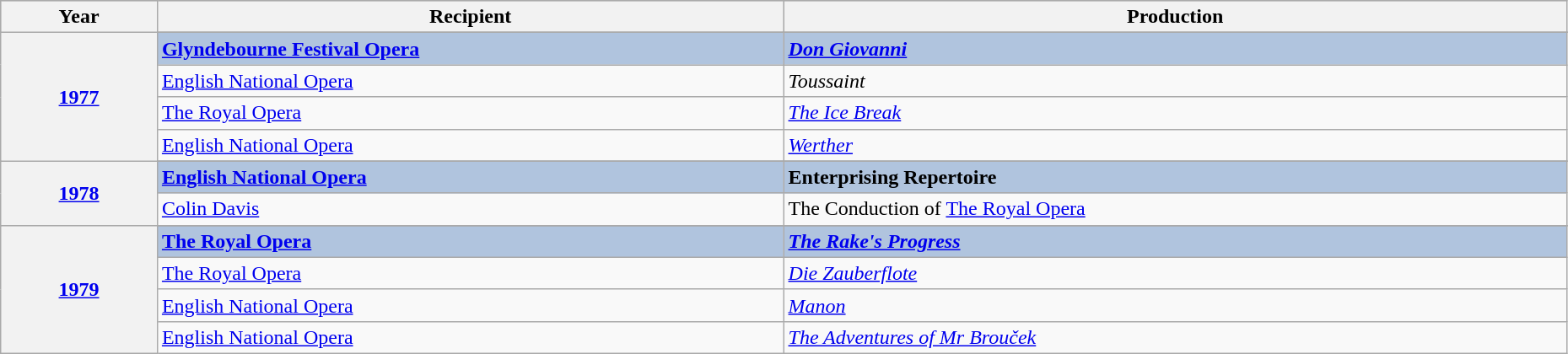<table class="wikitable" style="width:98%;">
<tr style="background:#bebebe;">
<th style="width:10%;">Year</th>
<th style="width:40%;">Recipient</th>
<th style="width:50%;">Production</th>
</tr>
<tr>
<th rowspan="5" align="center"><a href='#'>1977</a></th>
</tr>
<tr style="background:#B0C4DE">
<td><strong><a href='#'>Glyndebourne Festival Opera</a></strong></td>
<td><strong><em><a href='#'>Don Giovanni</a></em></strong></td>
</tr>
<tr>
<td><a href='#'>English National Opera</a></td>
<td><em>Toussaint</em></td>
</tr>
<tr>
<td><a href='#'>The Royal Opera</a></td>
<td><em><a href='#'>The Ice Break</a></em></td>
</tr>
<tr>
<td><a href='#'>English National Opera</a></td>
<td><em><a href='#'>Werther</a></em></td>
</tr>
<tr>
<th rowspan="3" align="center"><a href='#'>1978</a></th>
</tr>
<tr style="background:#B0C4DE">
<td><strong><a href='#'>English National Opera</a></strong></td>
<td><strong>Enterprising Repertoire</strong></td>
</tr>
<tr>
<td><a href='#'>Colin Davis</a></td>
<td>The Conduction of <a href='#'>The Royal Opera</a></td>
</tr>
<tr>
<th rowspan="5" align="center"><a href='#'>1979</a></th>
</tr>
<tr style="background:#B0C4DE">
<td><strong><a href='#'>The Royal Opera</a></strong></td>
<td><strong><em><a href='#'>The Rake's Progress</a></em></strong></td>
</tr>
<tr>
<td><a href='#'>The Royal Opera</a></td>
<td><em><a href='#'>Die Zauberflote</a></em></td>
</tr>
<tr>
<td><a href='#'>English National Opera</a></td>
<td><em><a href='#'>Manon</a></em></td>
</tr>
<tr>
<td><a href='#'>English National Opera</a></td>
<td><em><a href='#'>The Adventures of Mr Brouček</a></em></td>
</tr>
</table>
